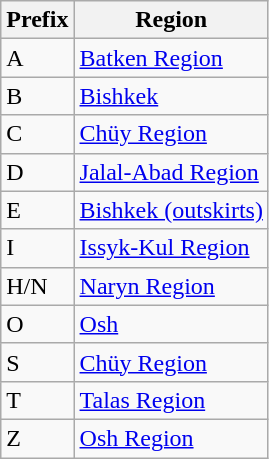<table class="wikitable">
<tr>
<th>Prefix</th>
<th>Region</th>
</tr>
<tr>
<td>А</td>
<td><a href='#'>Batken Region</a></td>
</tr>
<tr>
<td>B</td>
<td><a href='#'>Bishkek</a></td>
</tr>
<tr>
<td>C</td>
<td><a href='#'>Chüy Region</a></td>
</tr>
<tr>
<td>D</td>
<td><a href='#'>Jalal-Abad Region</a></td>
</tr>
<tr>
<td>E</td>
<td><a href='#'>Bishkek (outskirts)</a></td>
</tr>
<tr>
<td>I</td>
<td><a href='#'>Issyk-Kul Region</a></td>
</tr>
<tr>
<td>H/N</td>
<td><a href='#'>Naryn Region</a></td>
</tr>
<tr>
<td>O</td>
<td><a href='#'>Osh</a></td>
</tr>
<tr>
<td>S</td>
<td><a href='#'>Chüy Region</a></td>
</tr>
<tr>
<td>T</td>
<td><a href='#'>Talas Region</a></td>
</tr>
<tr>
<td>Z</td>
<td><a href='#'>Osh Region</a></td>
</tr>
</table>
